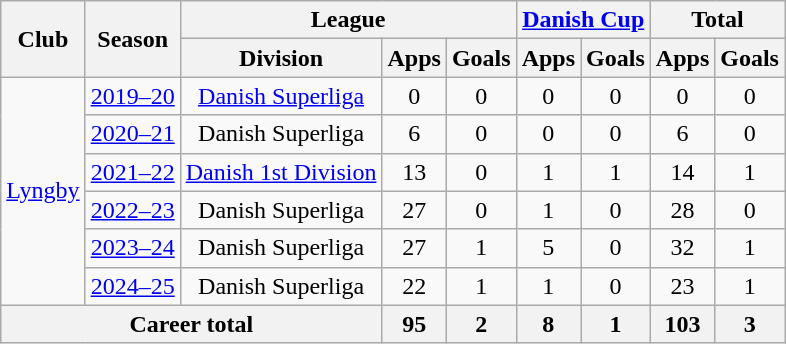<table class="wikitable" style="text-align:center">
<tr>
<th rowspan="2">Club</th>
<th rowspan="2">Season</th>
<th colspan="3">League</th>
<th colspan="2"><a href='#'>Danish Cup</a></th>
<th colspan="2">Total</th>
</tr>
<tr>
<th>Division</th>
<th>Apps</th>
<th>Goals</th>
<th>Apps</th>
<th>Goals</th>
<th>Apps</th>
<th>Goals</th>
</tr>
<tr>
<td rowspan="6"><a href='#'>Lyngby</a></td>
<td><a href='#'>2019–20</a></td>
<td><a href='#'>Danish Superliga</a></td>
<td>0</td>
<td>0</td>
<td>0</td>
<td>0</td>
<td>0</td>
<td>0</td>
</tr>
<tr>
<td><a href='#'>2020–21</a></td>
<td>Danish Superliga</td>
<td>6</td>
<td>0</td>
<td>0</td>
<td>0</td>
<td>6</td>
<td>0</td>
</tr>
<tr>
<td><a href='#'>2021–22</a></td>
<td><a href='#'>Danish 1st Division</a></td>
<td>13</td>
<td>0</td>
<td>1</td>
<td>1</td>
<td>14</td>
<td>1</td>
</tr>
<tr>
<td><a href='#'>2022–23</a></td>
<td>Danish Superliga</td>
<td>27</td>
<td>0</td>
<td>1</td>
<td>0</td>
<td>28</td>
<td>0</td>
</tr>
<tr>
<td><a href='#'>2023–24</a></td>
<td>Danish Superliga</td>
<td>27</td>
<td>1</td>
<td>5</td>
<td>0</td>
<td>32</td>
<td>1</td>
</tr>
<tr>
<td><a href='#'>2024–25</a></td>
<td>Danish Superliga</td>
<td>22</td>
<td>1</td>
<td>1</td>
<td>0</td>
<td>23</td>
<td>1</td>
</tr>
<tr>
<th colspan="3">Career total</th>
<th>95</th>
<th>2</th>
<th>8</th>
<th>1</th>
<th>103</th>
<th>3</th>
</tr>
</table>
